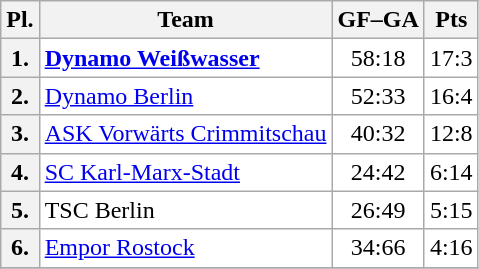<table class="wikitable">
<tr>
<th>Pl.</th>
<th>Team</th>
<th>GF–GA</th>
<th>Pts</th>
</tr>
<tr align="left" valign="top" bgcolor="#ffffff">
<th>1.</th>
<td><strong><a href='#'>Dynamo Weißwasser</a></strong></td>
<td align="center">58:18</td>
<td align="center">17:3</td>
</tr>
<tr align="left" valign="top" bgcolor="#ffffff">
<th>2.</th>
<td><a href='#'>Dynamo Berlin</a></td>
<td align="center">52:33</td>
<td align="center">16:4</td>
</tr>
<tr align="left" valign="top" bgcolor="#ffffff">
<th>3.</th>
<td><a href='#'>ASK Vorwärts Crimmitschau</a></td>
<td align="center">40:32</td>
<td align="center">12:8</td>
</tr>
<tr align="left" valign="top" bgcolor="#ffffff">
<th>4.</th>
<td><a href='#'>SC Karl-Marx-Stadt</a></td>
<td align="center">24:42</td>
<td align="center">6:14</td>
</tr>
<tr align="left" valign="top" bgcolor="#ffffff">
<th>5.</th>
<td>TSC Berlin</td>
<td align="center">26:49</td>
<td align="center">5:15</td>
</tr>
<tr align="left" valign="top" bgcolor="#ffffff">
<th>6.</th>
<td><a href='#'>Empor Rostock</a></td>
<td align="center">34:66</td>
<td align="center">4:16</td>
</tr>
<tr align="left" valign="top" bgcolor="#ffffff">
</tr>
</table>
